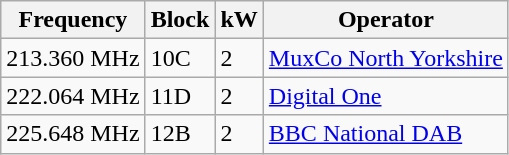<table class="wikitable sortable">
<tr>
<th>Frequency</th>
<th>Block</th>
<th>kW</th>
<th>Operator</th>
</tr>
<tr>
<td>213.360 MHz</td>
<td>10C</td>
<td>2</td>
<td><a href='#'>MuxCo North Yorkshire</a></td>
</tr>
<tr>
<td>222.064 MHz</td>
<td>11D</td>
<td>2</td>
<td><a href='#'>Digital One</a></td>
</tr>
<tr>
<td>225.648 MHz</td>
<td>12B</td>
<td>2</td>
<td><a href='#'>BBC National DAB</a></td>
</tr>
</table>
